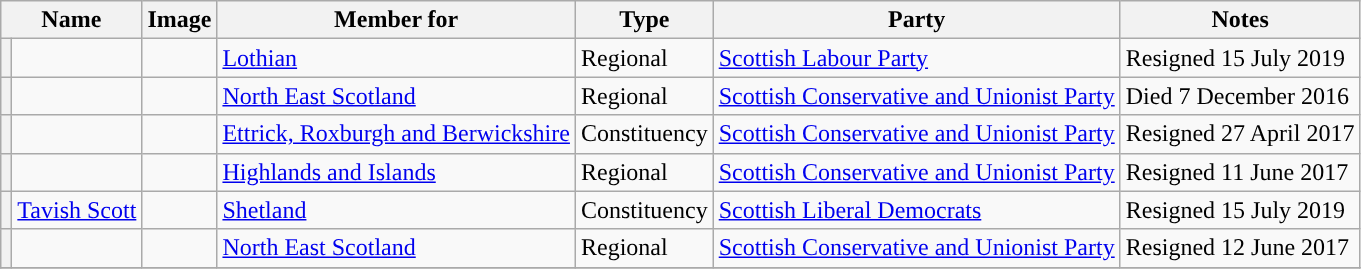<table class="sortable wikitable">
<tr valign=bottom>
<th colspan="2">Name</th>
<th>Image</th>
<th>Member for</th>
<th>Type</th>
<th>Party</th>
<th>Notes</th>
</tr>
<tr>
<th style="background-color: "></th>
<td></td>
<td></td>
<td><a href='#'>Lothian</a></td>
<td>Regional</td>
<td><a href='#'>Scottish Labour Party</a></td>
<td>Resigned 15 July 2019</td>
</tr>
<tr>
<th style="background-color:"></th>
<td></td>
<td></td>
<td><a href='#'>North East Scotland</a></td>
<td>Regional</td>
<td><a href='#'>Scottish Conservative and Unionist Party</a></td>
<td>Died 7 December 2016</td>
</tr>
<tr>
<th style="background-color: "></th>
<td></td>
<td></td>
<td><a href='#'>Ettrick, Roxburgh and Berwickshire</a></td>
<td>Constituency</td>
<td><a href='#'>Scottish Conservative and Unionist Party</a></td>
<td>Resigned 27 April 2017</td>
</tr>
<tr>
<th style="background-color: "></th>
<td></td>
<td></td>
<td><a href='#'>Highlands and Islands</a></td>
<td>Regional</td>
<td><a href='#'>Scottish Conservative and Unionist Party</a></td>
<td>Resigned 11 June 2017</td>
</tr>
<tr>
<th style="background-color: "></th>
<td><a href='#'>Tavish Scott</a></td>
<td></td>
<td><a href='#'>Shetland</a></td>
<td>Constituency</td>
<td><a href='#'>Scottish Liberal Democrats</a></td>
<td>Resigned 15 July 2019</td>
</tr>
<tr>
<th style="background-color: "></th>
<td></td>
<td></td>
<td><a href='#'>North East Scotland</a></td>
<td>Regional</td>
<td><a href='#'>Scottish Conservative and Unionist Party</a></td>
<td>Resigned 12 June 2017</td>
</tr>
<tr>
</tr>
</table>
